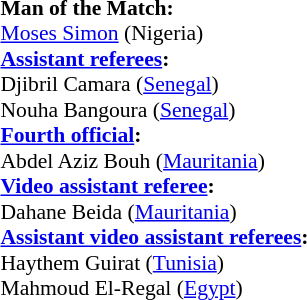<table style="width:100%; font-size:90%;">
<tr>
<td><br><strong>Man of the Match:</strong>
<br><a href='#'>Moses Simon</a> (Nigeria)<br><strong><a href='#'>Assistant referees</a>:</strong>
<br>Djibril Camara (<a href='#'>Senegal</a>)
<br>Nouha Bangoura (<a href='#'>Senegal</a>)
<br><strong><a href='#'>Fourth official</a>:</strong>
<br>Abdel Aziz Bouh (<a href='#'>Mauritania</a>)
<br><strong><a href='#'>Video assistant referee</a>:</strong>
<br>Dahane Beida (<a href='#'>Mauritania</a>)
<br><strong><a href='#'>Assistant video assistant referees</a>:</strong>
<br>Haythem Guirat (<a href='#'>Tunisia</a>)
<br>Mahmoud El-Regal (<a href='#'>Egypt</a>)</td>
</tr>
</table>
